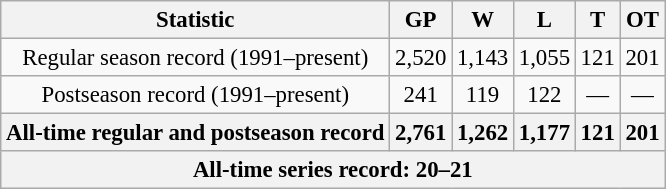<table class="wikitable" style="text-align:center; font-size:95%">
<tr>
<th>Statistic</th>
<th>GP</th>
<th>W</th>
<th>L</th>
<th>T</th>
<th>OT</th>
</tr>
<tr>
<td>Regular season record (1991–present)</td>
<td>2,520</td>
<td>1,143</td>
<td>1,055</td>
<td>121</td>
<td>201</td>
</tr>
<tr>
<td>Postseason record (1991–present)</td>
<td>241</td>
<td>119</td>
<td>122</td>
<td>—</td>
<td>—</td>
</tr>
<tr>
<th>All-time regular and postseason record</th>
<th>2,761</th>
<th>1,262</th>
<th>1,177</th>
<th>121</th>
<th>201</th>
</tr>
<tr>
<th colspan="6">All-time series record: 20–21</th>
</tr>
</table>
